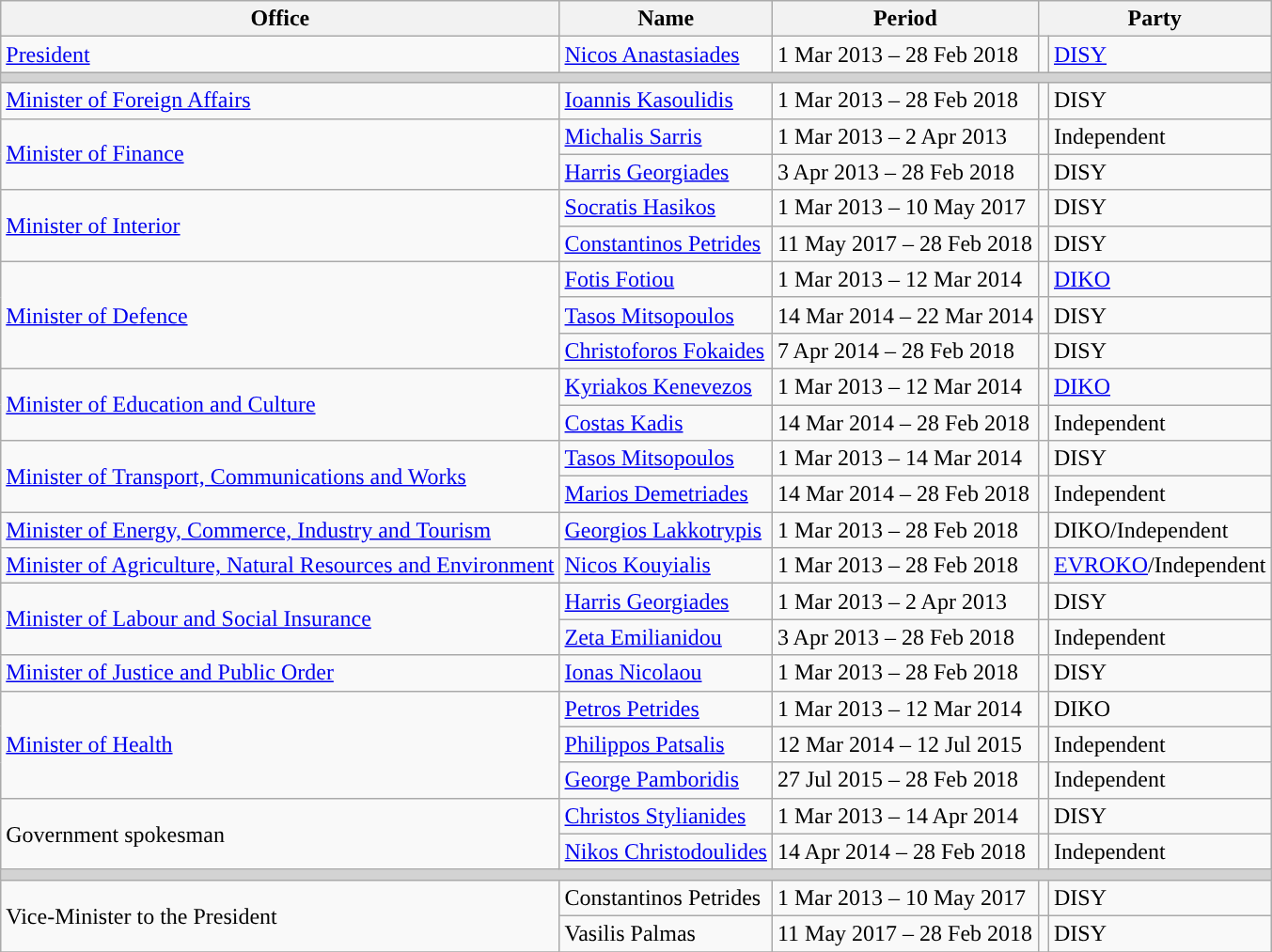<table class="wikitable">
<tr>
<th>Office</th>
<th>Name</th>
<th>Period</th>
<th colspan="2">Party</th>
</tr>
<tr>
<td><a href='#'>President</a></td>
<td><a href='#'>Nicos Anastasiades</a></td>
<td>1 Mar 2013 – 28 Feb 2018</td>
<td style="background-color: "></td>
<td><a href='#'>DISY</a></td>
</tr>
<tr>
<td colspan="5" style="background:lightgrey;"></td>
</tr>
<tr>
<td><a href='#'>Minister of Foreign Affairs</a></td>
<td><a href='#'>Ioannis Kasoulidis</a></td>
<td>1 Mar 2013 – 28 Feb 2018</td>
<td style="background-color: "></td>
<td>DISY</td>
</tr>
<tr>
<td rowspan=2><a href='#'>Minister of Finance</a></td>
<td><a href='#'>Michalis Sarris</a></td>
<td>1 Mar 2013 – 2 Apr 2013</td>
<td style="background-color:"></td>
<td>Independent</td>
</tr>
<tr>
<td><a href='#'>Harris Georgiades</a></td>
<td>3 Apr 2013 – 28 Feb 2018</td>
<td style="background-color: "></td>
<td>DISY</td>
</tr>
<tr>
<td rowspan=2><a href='#'>Minister of Interior</a></td>
<td><a href='#'>Socratis Hasikos</a></td>
<td>1 Mar 2013 – 10 May 2017</td>
<td style="background-color: "></td>
<td>DISY</td>
</tr>
<tr>
<td><a href='#'>Constantinos Petrides</a></td>
<td>11 May 2017 – 28 Feb 2018</td>
<td style="background-color: "></td>
<td>DISY</td>
</tr>
<tr>
<td rowspan=3><a href='#'>Minister of Defence</a></td>
<td><a href='#'>Fotis Fotiou</a></td>
<td>1 Mar 2013 – 12 Mar 2014</td>
<td style="background-color: "></td>
<td><a href='#'>DIKO</a></td>
</tr>
<tr>
<td><a href='#'>Tasos Mitsopoulos</a></td>
<td>14 Mar 2014 – 22 Mar 2014</td>
<td style="background-color: "></td>
<td>DISY</td>
</tr>
<tr>
<td><a href='#'>Christoforos Fokaides</a></td>
<td>7 Apr 2014 – 28 Feb 2018</td>
<td style="background-color: "></td>
<td>DISY</td>
</tr>
<tr>
<td rowspan=2><a href='#'>Minister of Education and Culture</a></td>
<td><a href='#'>Kyriakos Kenevezos</a></td>
<td>1 Mar 2013 – 12 Mar 2014</td>
<td style="background-color: "></td>
<td><a href='#'>DIKO</a></td>
</tr>
<tr>
<td><a href='#'>Costas Kadis</a></td>
<td>14 Mar 2014 – 28 Feb 2018</td>
<td style="background-color:"></td>
<td>Independent</td>
</tr>
<tr>
<td rowspan=2><a href='#'>Minister of Transport, Communications and Works</a></td>
<td><a href='#'>Tasos Mitsopoulos</a></td>
<td>1 Mar 2013 – 14 Mar 2014</td>
<td style="background-color: "></td>
<td>DISY</td>
</tr>
<tr>
<td><a href='#'>Marios Demetriades</a></td>
<td>14 Mar 2014 – 28 Feb 2018</td>
<td style="background-color:"></td>
<td>Independent</td>
</tr>
<tr>
<td><a href='#'>Minister of Energy, Commerce, Industry and Tourism</a></td>
<td><a href='#'>Georgios Lakkotrypis</a></td>
<td>1 Mar 2013 – 28 Feb 2018</td>
<td style="background-color:"></td>
<td>DIKO/Independent</td>
</tr>
<tr>
<td><a href='#'>Minister of Agriculture, Natural Resources and Environment</a></td>
<td><a href='#'>Nicos Kouyialis</a></td>
<td>1 Mar 2013 – 28 Feb 2018</td>
<td style="background-color: "></td>
<td><a href='#'>EVROKO</a>/Independent</td>
</tr>
<tr>
<td rowspan=2><a href='#'>Minister of Labour and Social Insurance</a></td>
<td><a href='#'>Harris Georgiades</a></td>
<td>1 Mar 2013 – 2 Apr 2013</td>
<td style="background-color: "></td>
<td>DISY</td>
</tr>
<tr>
<td><a href='#'>Zeta Emilianidou</a></td>
<td>3 Apr 2013 – 28 Feb 2018</td>
<td style="background-color: "></td>
<td>Independent</td>
</tr>
<tr>
<td><a href='#'>Minister of Justice and Public Order</a></td>
<td><a href='#'>Ionas Nicolaou</a></td>
<td>1 Mar 2013 – 28 Feb 2018</td>
<td style="background-color: "></td>
<td>DISY</td>
</tr>
<tr>
<td rowspan=3><a href='#'>Minister of Health</a></td>
<td><a href='#'>Petros Petrides</a></td>
<td>1 Mar 2013 – 12 Mar 2014</td>
<td style="background-color: "></td>
<td>DIKO</td>
</tr>
<tr>
<td><a href='#'>Philippos Patsalis</a></td>
<td>12 Mar 2014 – 12 Jul 2015</td>
<td style="background-color: "></td>
<td>Independent</td>
</tr>
<tr>
<td><a href='#'>George Pamboridis</a></td>
<td>27 Jul 2015 – 28 Feb 2018</td>
<td style="background-color: "></td>
<td>Independent</td>
</tr>
<tr>
<td rowspan=2>Government spokesman</td>
<td><a href='#'>Christos Stylianides</a></td>
<td>1 Mar 2013 – 14 Apr 2014</td>
<td style="background-color: "></td>
<td>DISY</td>
</tr>
<tr>
<td><a href='#'>Nikos Christodoulides</a></td>
<td>14 Apr 2014 – 28 Feb 2018</td>
<td style="background-color: "></td>
<td>Independent</td>
</tr>
<tr>
<td colspan="5" style="background:lightgrey;"></td>
</tr>
<tr>
<td rowspan=2>Vice-Minister to the President</td>
<td>Constantinos Petrides</td>
<td>1 Mar 2013 – 10 May 2017</td>
<td style="background-color: "></td>
<td>DISY</td>
</tr>
<tr>
<td>Vasilis Palmas</td>
<td>11 May 2017 – 28 Feb 2018</td>
<td style="background-color: "></td>
<td>DISY</td>
</tr>
<tr>
</tr>
</table>
